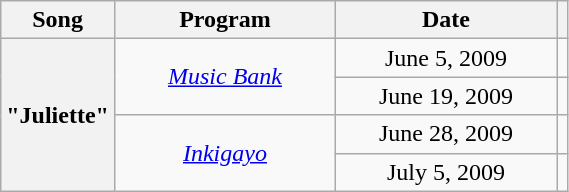<table class="wikitable plainrowheaders" style="text-align:center">
<tr>
<th scope="col">Song</th>
<th scope="col" width="140">Program</th>
<th scope="col" width="140">Date</th>
<th scope="col"></th>
</tr>
<tr>
<th scope="row" rowspan="4">"Juliette"</th>
<td rowspan="2"><em><a href='#'>Music Bank</a></em></td>
<td>June 5, 2009</td>
<td></td>
</tr>
<tr>
<td>June 19, 2009</td>
<td></td>
</tr>
<tr>
<td rowspan="2"><em><a href='#'>Inkigayo</a></em></td>
<td>June 28, 2009</td>
<td></td>
</tr>
<tr>
<td>July 5, 2009</td>
<td></td>
</tr>
</table>
